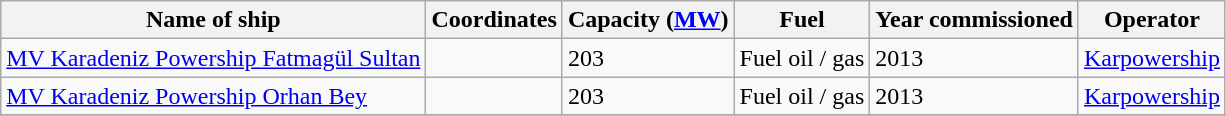<table class="wikitable sortable">
<tr>
<th>Name of ship</th>
<th>Coordinates</th>
<th>Capacity (<a href='#'>MW</a>)</th>
<th>Fuel</th>
<th>Year commissioned</th>
<th>Operator</th>
</tr>
<tr>
<td><a href='#'>MV Karadeniz Powership Fatmagül Sultan</a></td>
<td></td>
<td>203</td>
<td>Fuel oil / gas</td>
<td>2013</td>
<td><a href='#'>Karpowership</a></td>
</tr>
<tr>
<td><a href='#'>MV Karadeniz Powership Orhan Bey</a></td>
<td></td>
<td>203</td>
<td>Fuel oil / gas</td>
<td>2013</td>
<td><a href='#'>Karpowership</a></td>
</tr>
<tr>
</tr>
</table>
